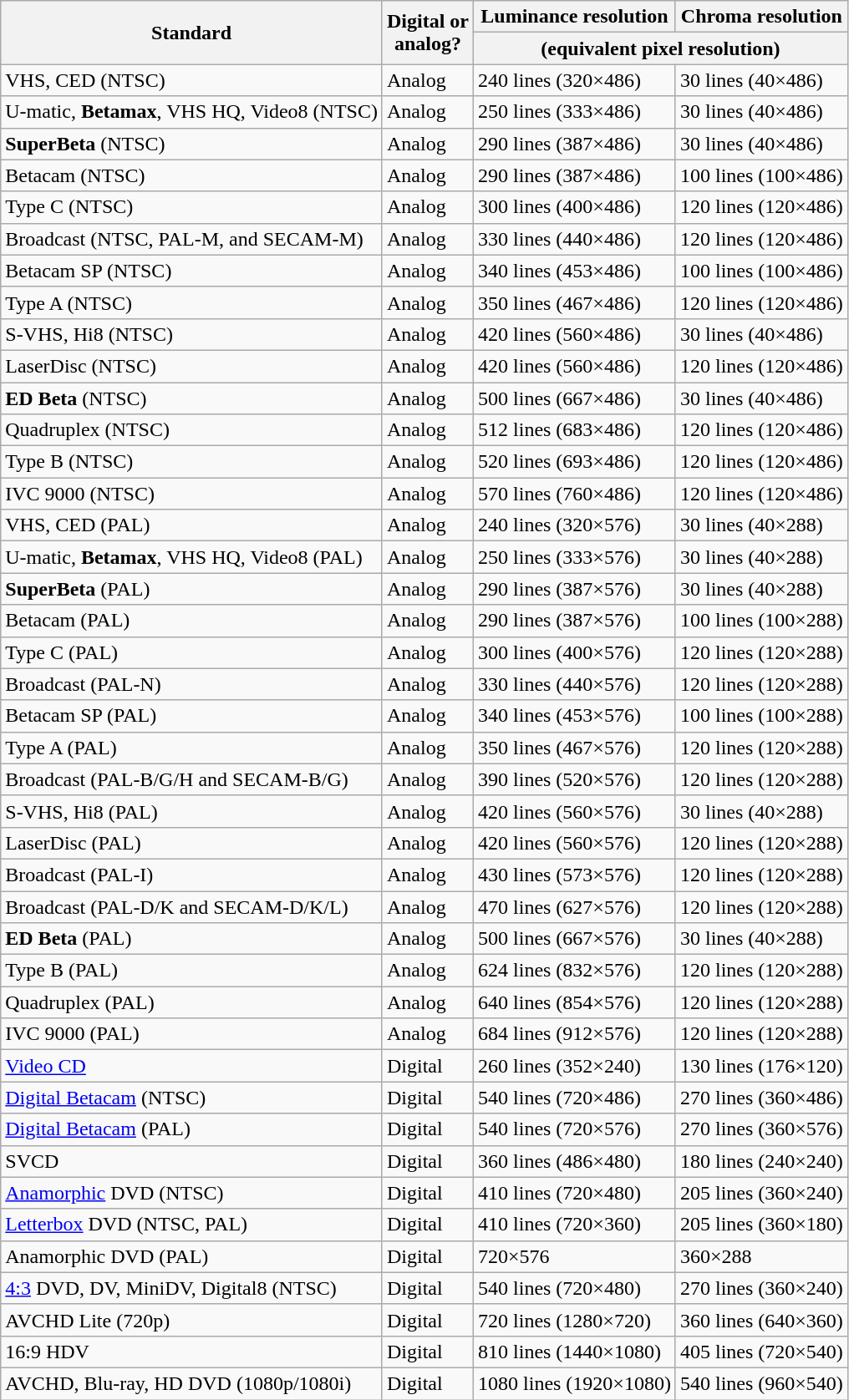<table class="wikitable sortable">
<tr>
<th rowspan=2>Standard</th>
<th rowspan=2>Digital or<br> analog?</th>
<th data-sort-type="number">Luminance resolution</th>
<th data-sort-type="number">Chroma resolution</th>
</tr>
<tr>
<th colspan=2>(equivalent pixel resolution)</th>
</tr>
<tr>
<td>VHS, CED (NTSC)</td>
<td>Analog</td>
<td>240 lines (320×486)</td>
<td>30 lines (40×486)</td>
</tr>
<tr>
<td>U-matic, <strong>Betamax</strong>, VHS HQ, Video8 (NTSC)</td>
<td>Analog</td>
<td>250 lines (333×486)</td>
<td>30 lines (40×486)</td>
</tr>
<tr>
<td><strong>SuperBeta</strong> (NTSC)</td>
<td>Analog</td>
<td>290 lines (387×486)</td>
<td>30 lines (40×486)</td>
</tr>
<tr>
<td>Betacam (NTSC)</td>
<td>Analog</td>
<td>290 lines (387×486)</td>
<td>100 lines (100×486)</td>
</tr>
<tr>
<td>Type C (NTSC)</td>
<td>Analog</td>
<td>300 lines (400×486)</td>
<td>120 lines (120×486)</td>
</tr>
<tr>
<td>Broadcast (NTSC, PAL-M, and SECAM-M)</td>
<td>Analog</td>
<td>330 lines (440×486)</td>
<td>120 lines (120×486)</td>
</tr>
<tr>
<td>Betacam SP (NTSC)</td>
<td>Analog</td>
<td>340 lines (453×486)</td>
<td>100 lines (100×486)</td>
</tr>
<tr>
<td>Type A (NTSC)</td>
<td>Analog</td>
<td>350 lines (467×486)</td>
<td>120 lines (120×486)</td>
</tr>
<tr>
<td>S-VHS, Hi8 (NTSC)</td>
<td>Analog</td>
<td>420 lines (560×486)</td>
<td>30 lines (40×486)</td>
</tr>
<tr>
<td>LaserDisc (NTSC)</td>
<td>Analog</td>
<td>420 lines (560×486)</td>
<td>120 lines (120×486)</td>
</tr>
<tr>
<td><strong>ED Beta</strong> (NTSC)</td>
<td>Analog</td>
<td>500 lines (667×486)</td>
<td>30 lines (40×486)</td>
</tr>
<tr>
<td>Quadruplex (NTSC)</td>
<td>Analog</td>
<td>512 lines (683×486)</td>
<td>120 lines (120×486)</td>
</tr>
<tr>
<td>Type B (NTSC)</td>
<td>Analog</td>
<td>520 lines (693×486)</td>
<td>120 lines (120×486)</td>
</tr>
<tr>
<td>IVC 9000 (NTSC)</td>
<td>Analog</td>
<td>570 lines (760×486)</td>
<td>120 lines (120×486)</td>
</tr>
<tr>
<td>VHS, CED (PAL)</td>
<td>Analog</td>
<td>240 lines (320×576)</td>
<td>30 lines (40×288)</td>
</tr>
<tr>
<td>U-matic, <strong>Betamax</strong>, VHS HQ, Video8 (PAL)</td>
<td>Analog</td>
<td>250 lines (333×576)</td>
<td>30 lines (40×288)</td>
</tr>
<tr>
<td><strong>SuperBeta</strong> (PAL)</td>
<td>Analog</td>
<td>290 lines (387×576)</td>
<td>30 lines (40×288)</td>
</tr>
<tr>
<td>Betacam (PAL)</td>
<td>Analog</td>
<td>290 lines (387×576)</td>
<td>100 lines (100×288)</td>
</tr>
<tr>
<td>Type C (PAL)</td>
<td>Analog</td>
<td>300 lines (400×576)</td>
<td>120 lines (120×288)</td>
</tr>
<tr>
<td>Broadcast (PAL-N)</td>
<td>Analog</td>
<td>330 lines (440×576)</td>
<td>120 lines (120×288)</td>
</tr>
<tr>
<td>Betacam SP (PAL)</td>
<td>Analog</td>
<td>340 lines (453×576)</td>
<td>100 lines (100×288)</td>
</tr>
<tr>
<td>Type A (PAL)</td>
<td>Analog</td>
<td>350 lines (467×576)</td>
<td>120 lines (120×288)</td>
</tr>
<tr>
<td>Broadcast (PAL-B/G/H and SECAM-B/G)</td>
<td>Analog</td>
<td>390 lines (520×576)</td>
<td>120 lines (120×288)</td>
</tr>
<tr>
<td>S-VHS, Hi8 (PAL)</td>
<td>Analog</td>
<td>420 lines (560×576)</td>
<td>30 lines (40×288)</td>
</tr>
<tr>
<td>LaserDisc (PAL)</td>
<td>Analog</td>
<td>420 lines (560×576)</td>
<td>120 lines (120×288)</td>
</tr>
<tr>
<td>Broadcast (PAL-I)</td>
<td>Analog</td>
<td>430 lines (573×576)</td>
<td>120 lines (120×288)</td>
</tr>
<tr>
<td>Broadcast (PAL-D/K and SECAM-D/K/L)</td>
<td>Analog</td>
<td>470 lines (627×576)</td>
<td>120 lines (120×288)</td>
</tr>
<tr>
<td><strong>ED Beta</strong> (PAL)</td>
<td>Analog</td>
<td>500 lines (667×576)</td>
<td>30 lines (40×288)</td>
</tr>
<tr>
<td>Type B (PAL)</td>
<td>Analog</td>
<td>624 lines (832×576)</td>
<td>120 lines (120×288)</td>
</tr>
<tr>
<td>Quadruplex (PAL)</td>
<td>Analog</td>
<td>640 lines (854×576)</td>
<td>120 lines (120×288)</td>
</tr>
<tr>
<td>IVC 9000 (PAL)</td>
<td>Analog</td>
<td>684 lines (912×576)</td>
<td>120 lines (120×288)</td>
</tr>
<tr>
<td><a href='#'>Video CD</a></td>
<td>Digital</td>
<td>260 lines (352×240)</td>
<td>130 lines (176×120)</td>
</tr>
<tr>
<td><a href='#'>Digital Betacam</a> (NTSC)</td>
<td>Digital</td>
<td>540 lines (720×486)</td>
<td>270 lines (360×486)</td>
</tr>
<tr>
<td><a href='#'>Digital Betacam</a> (PAL)</td>
<td>Digital</td>
<td>540 lines (720×576)</td>
<td>270 lines (360×576)</td>
</tr>
<tr>
<td>SVCD</td>
<td>Digital</td>
<td>360 lines (486×480)</td>
<td>180 lines (240×240)</td>
</tr>
<tr>
<td><a href='#'>Anamorphic</a> DVD (NTSC)</td>
<td>Digital</td>
<td>410 lines (720×480)</td>
<td>205 lines (360×240)</td>
</tr>
<tr>
<td><a href='#'>Letterbox</a> DVD (NTSC, PAL)</td>
<td>Digital</td>
<td>410 lines (720×360)</td>
<td>205 lines (360×180)</td>
</tr>
<tr>
<td>Anamorphic DVD (PAL)</td>
<td>Digital</td>
<td>720×576</td>
<td>360×288</td>
</tr>
<tr>
<td><a href='#'>4:3</a> DVD, DV, MiniDV, Digital8 (NTSC)</td>
<td>Digital</td>
<td>540 lines (720×480)</td>
<td>270 lines (360×240)</td>
</tr>
<tr>
<td>AVCHD Lite (720p)</td>
<td>Digital</td>
<td>720 lines (1280×720)</td>
<td>360 lines (640×360)</td>
</tr>
<tr>
<td>16:9 HDV</td>
<td>Digital</td>
<td>810 lines (1440×1080)</td>
<td>405 lines (720×540)</td>
</tr>
<tr>
<td>AVCHD, Blu-ray, HD DVD (1080p/1080i)</td>
<td>Digital</td>
<td>1080 lines (1920×1080)</td>
<td>540 lines (960×540)</td>
</tr>
</table>
